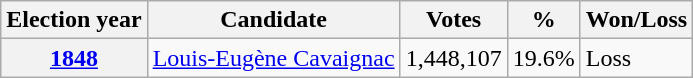<table class="wikitable">
<tr>
<th>Election year</th>
<th>Candidate</th>
<th>Votes</th>
<th>%</th>
<th>Won/Loss</th>
</tr>
<tr>
<th><a href='#'>1848</a></th>
<td><a href='#'>Louis-Eugène Cavaignac</a></td>
<td>1,448,107</td>
<td>19.6%</td>
<td>Loss</td>
</tr>
</table>
